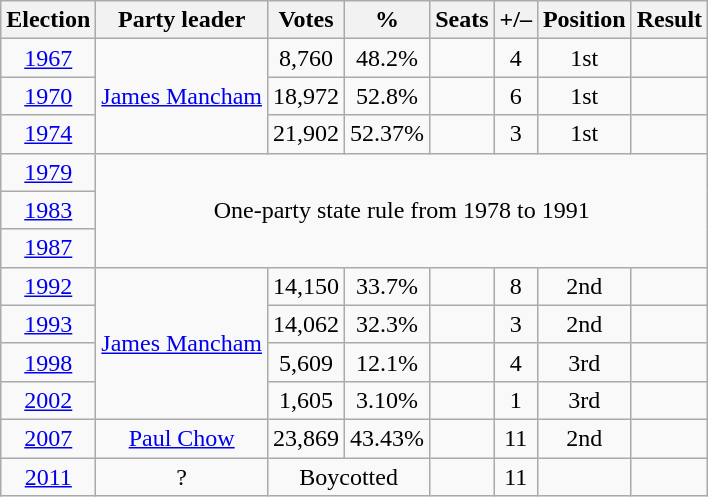<table class=wikitable style=text-align:center>
<tr>
<th>Election</th>
<th>Party leader</th>
<th>Votes</th>
<th>%</th>
<th>Seats</th>
<th>+/–</th>
<th>Position</th>
<th>Result</th>
</tr>
<tr>
<td><a href='#'>1967</a></td>
<td rowspan="3"><a href='#'>James Mancham</a></td>
<td>8,760</td>
<td>48.2%</td>
<td></td>
<td> 4</td>
<td> 1st</td>
<td></td>
</tr>
<tr>
<td><a href='#'>1970</a></td>
<td>18,972</td>
<td>52.8%</td>
<td></td>
<td> 6</td>
<td> 1st</td>
<td></td>
</tr>
<tr>
<td><a href='#'>1974</a></td>
<td>21,902</td>
<td>52.37%</td>
<td></td>
<td> 3</td>
<td> 1st</td>
<td></td>
</tr>
<tr>
<td><a href='#'>1979</a></td>
<td colspan="7" rowspan="3">One-party state rule from 1978 to 1991</td>
</tr>
<tr>
<td><a href='#'>1983</a></td>
</tr>
<tr>
<td><a href='#'>1987</a></td>
</tr>
<tr>
<td><a href='#'>1992</a></td>
<td rowspan="4"><a href='#'>James Mancham</a></td>
<td>14,150</td>
<td>33.7%</td>
<td></td>
<td> 8</td>
<td> 2nd</td>
<td></td>
</tr>
<tr>
<td><a href='#'>1993</a></td>
<td>14,062</td>
<td>32.3%</td>
<td></td>
<td> 3</td>
<td> 2nd</td>
<td></td>
</tr>
<tr>
<td><a href='#'>1998</a></td>
<td>5,609</td>
<td>12.1%</td>
<td></td>
<td> 4</td>
<td> 3rd</td>
<td></td>
</tr>
<tr>
<td><a href='#'>2002</a></td>
<td>1,605</td>
<td>3.10%</td>
<td></td>
<td> 1</td>
<td> 3rd</td>
<td></td>
</tr>
<tr>
<td><a href='#'>2007</a></td>
<td><a href='#'>Paul Chow</a></td>
<td>23,869<br></td>
<td>43.43%</td>
<td></td>
<td> 11</td>
<td> 2nd</td>
<td></td>
</tr>
<tr>
<td><a href='#'>2011</a></td>
<td>?</td>
<td colspan=2>Boycotted</td>
<td></td>
<td> 11</td>
<td></td>
<td></td>
</tr>
</table>
